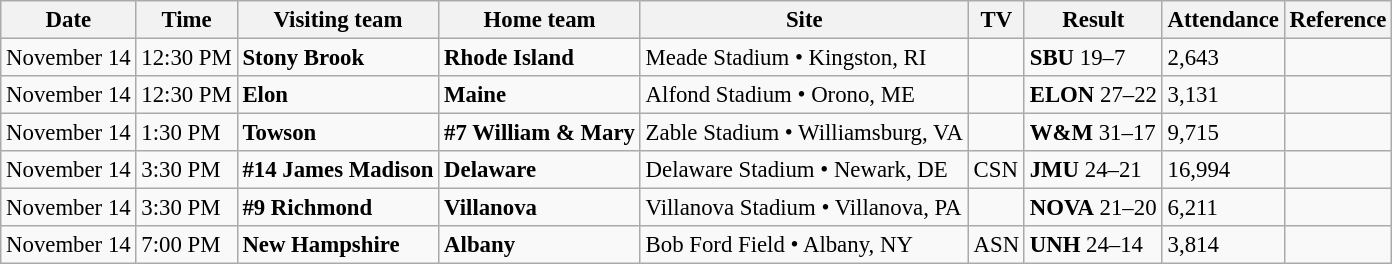<table class="wikitable" style="font-size:95%;">
<tr>
<th>Date</th>
<th>Time</th>
<th>Visiting team</th>
<th>Home team</th>
<th>Site</th>
<th>TV</th>
<th>Result</th>
<th>Attendance</th>
<th class="unsortable">Reference</th>
</tr>
<tr bgcolor=>
<td>November 14</td>
<td>12:30 PM</td>
<td><strong>Stony Brook</strong></td>
<td><strong>Rhode Island</strong></td>
<td>Meade Stadium • Kingston, RI</td>
<td></td>
<td><strong>SBU</strong> 19–7</td>
<td>2,643</td>
<td></td>
</tr>
<tr bgcolor=>
<td>November 14</td>
<td>12:30 PM</td>
<td><strong>Elon</strong></td>
<td><strong>Maine</strong></td>
<td>Alfond Stadium • Orono, ME</td>
<td></td>
<td><strong>ELON</strong> 27–22</td>
<td>3,131</td>
<td></td>
</tr>
<tr bgcolor=>
<td>November 14</td>
<td>1:30 PM</td>
<td><strong>Towson</strong></td>
<td><strong>#7 William & Mary</strong></td>
<td>Zable Stadium • Williamsburg, VA</td>
<td></td>
<td><strong>W&M</strong> 31–17</td>
<td>9,715</td>
<td></td>
</tr>
<tr bgcolor=>
<td>November 14</td>
<td>3:30 PM</td>
<td><strong>#14 James Madison</strong></td>
<td><strong>Delaware</strong></td>
<td>Delaware Stadium • Newark, DE</td>
<td>CSN</td>
<td><strong>JMU</strong> 24–21</td>
<td>16,994</td>
<td></td>
</tr>
<tr bgcolor=>
<td>November 14</td>
<td>3:30 PM</td>
<td><strong>#9 Richmond</strong></td>
<td><strong>Villanova</strong></td>
<td>Villanova Stadium • Villanova, PA</td>
<td></td>
<td><strong>NOVA</strong> 21–20</td>
<td>6,211</td>
<td></td>
</tr>
<tr bgcolor=>
<td>November 14</td>
<td>7:00 PM</td>
<td><strong>New Hampshire</strong></td>
<td><strong>Albany</strong></td>
<td>Bob Ford Field • Albany, NY</td>
<td>ASN</td>
<td><strong>UNH</strong> 24–14</td>
<td>3,814</td>
<td></td>
</tr>
</table>
